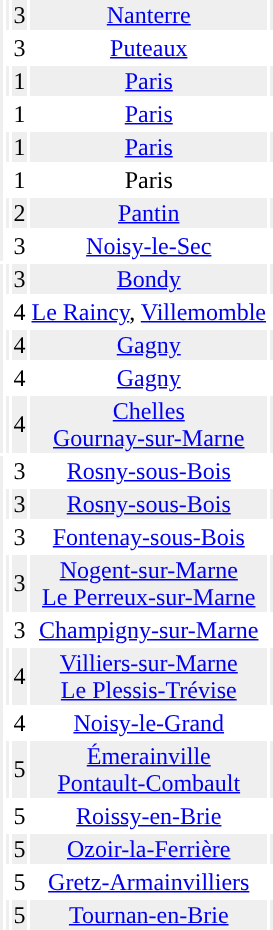<table border="0" style="border: 1px solid #999 background-color:white">
<tr>
<th></th>
<th></th>
<th></th>
<th></th>
<th></th>
</tr>
<tr align=center | bgcolor="#efefef">
<td rowspan=8 bgcolor=#efefef></td>
<td></td>
<td>3</td>
<td><a href='#'>Nanterre</a></td>
<td align=left></td>
</tr>
<tr align=center>
<td></td>
<td>3</td>
<td><a href='#'>Puteaux</a></td>
<td align=left></td>
</tr>
<tr align=center | bgcolor="#efefef">
<td></td>
<td>1</td>
<td><a href='#'>Paris</a></td>
<td align=left></td>
</tr>
<tr align=center>
<td></td>
<td>1</td>
<td><a href='#'>Paris</a></td>
<td align=left></td>
</tr>
<tr align=center | bgcolor="#efefef">
<td></td>
<td>1</td>
<td><a href='#'>Paris</a></td>
<td align=left></td>
</tr>
<tr align=center>
<td></td>
<td>1</td>
<td>Paris</td>
<td align=left></td>
</tr>
<tr align=center | bgcolor="#efefef">
<td></td>
<td>2</td>
<td><a href='#'>Pantin</a></td>
<td align=left></td>
</tr>
<tr align=center>
<td></td>
<td>3</td>
<td><a href='#'>Noisy-le-Sec</a></td>
<td align=left></td>
</tr>
<tr align=center | bgcolor="#efefef">
<td rowspan=5 bgcolor=#efefef></td>
<td></td>
<td>3</td>
<td><a href='#'>Bondy</a></td>
<td align=left></td>
</tr>
<tr align=center>
<td></td>
<td>4</td>
<td><a href='#'>Le Raincy</a>, <a href='#'>Villemomble</a></td>
<td align=left></td>
</tr>
<tr align=center | bgcolor="#efefef">
<td></td>
<td>4</td>
<td><a href='#'>Gagny</a></td>
<td align=left></td>
</tr>
<tr align=center>
<td></td>
<td>4</td>
<td><a href='#'>Gagny</a></td>
<td align=left></td>
</tr>
<tr align=center | bgcolor="#efefef">
<td></td>
<td>4</td>
<td><a href='#'>Chelles</a><br><a href='#'>Gournay-sur-Marne</a></td>
<td align=left></td>
</tr>
<tr align=center>
<td rowspan=12 bgcolor=#efefef></td>
<td></td>
<td>3</td>
<td><a href='#'>Rosny-sous-Bois</a></td>
<td align=left></td>
</tr>
<tr align=center | bgcolor="#efefef">
<td></td>
<td>3</td>
<td><a href='#'>Rosny-sous-Bois</a></td>
<td align=left></td>
</tr>
<tr align=center>
<td></td>
<td>3</td>
<td><a href='#'>Fontenay-sous-Bois</a></td>
<td align=left></td>
</tr>
<tr align=center | bgcolor="#efefef">
<td></td>
<td>3</td>
<td><a href='#'>Nogent-sur-Marne</a><br><a href='#'>Le Perreux-sur-Marne</a></td>
<td align=left></td>
</tr>
<tr align=center>
<td></td>
<td>3</td>
<td><a href='#'>Champigny-sur-Marne</a></td>
<td align=left></td>
</tr>
<tr align=center | bgcolor="#efefef">
<td></td>
<td>4</td>
<td><a href='#'>Villiers-sur-Marne</a><br><a href='#'>Le Plessis-Trévise</a></td>
<td align=left></td>
</tr>
<tr align=center>
<td></td>
<td>4</td>
<td><a href='#'>Noisy-le-Grand</a></td>
<td align=left></td>
</tr>
<tr align=center | bgcolor="#efefef">
<td></td>
<td>5</td>
<td><a href='#'>Émerainville</a><br><a href='#'>Pontault-Combault</a></td>
<td align=left></td>
</tr>
<tr align=center>
<td></td>
<td>5</td>
<td><a href='#'>Roissy-en-Brie</a></td>
<td align=left></td>
</tr>
<tr align=center | bgcolor="#efefef">
<td></td>
<td>5</td>
<td><a href='#'>Ozoir-la-Ferrière</a></td>
<td align=left></td>
</tr>
<tr align=center>
<td></td>
<td>5</td>
<td><a href='#'>Gretz-Armainvilliers</a></td>
<td align=left></td>
</tr>
<tr align=center | bgcolor="#efefef">
<td></td>
<td>5</td>
<td><a href='#'>Tournan-en-Brie</a></td>
<td align=left></td>
</tr>
</table>
